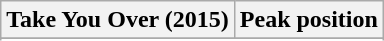<table class="wikitable sortable plainrowheaders" style="text-align:center;">
<tr>
<th scope="col">Take You Over (2015)</th>
<th scope="col">Peak position</th>
</tr>
<tr>
</tr>
<tr>
</tr>
<tr>
</tr>
</table>
